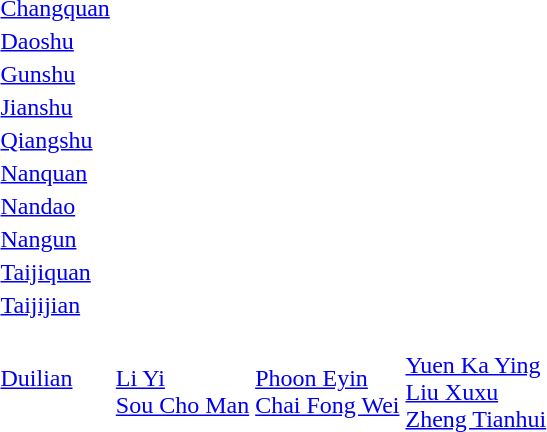<table>
<tr>
<td><a href='#'>Changquan</a></td>
<td></td>
<td></td>
<td></td>
</tr>
<tr>
<td><a href='#'>Daoshu</a></td>
<td></td>
<td></td>
<td></td>
</tr>
<tr>
<td><a href='#'>Gunshu</a></td>
<td></td>
<td></td>
<td></td>
</tr>
<tr>
<td><a href='#'>Jianshu</a></td>
<td></td>
<td></td>
<td></td>
</tr>
<tr>
<td><a href='#'>Qiangshu</a></td>
<td></td>
<td></td>
<td></td>
</tr>
<tr>
<td><a href='#'>Nanquan</a></td>
<td></td>
<td></td>
<td></td>
</tr>
<tr>
<td><a href='#'>Nandao</a></td>
<td></td>
<td></td>
<td></td>
</tr>
<tr>
<td><a href='#'>Nangun</a></td>
<td></td>
<td></td>
<td></td>
</tr>
<tr>
<td><a href='#'>Taijiquan</a></td>
<td></td>
<td></td>
<td></td>
</tr>
<tr>
<td><a href='#'>Taijijian</a></td>
<td></td>
<td></td>
<td></td>
</tr>
<tr>
<td><a href='#'>Duilian</a></td>
<td><br><a href='#'>Li Yi</a><br><a href='#'>Sou Cho Man</a></td>
<td><br><a href='#'>Phoon Eyin</a><br><a href='#'>Chai Fong Wei</a></td>
<td><br><a href='#'>Yuen Ka Ying</a><br><a href='#'>Liu Xuxu</a><br><a href='#'>Zheng Tianhui</a></td>
</tr>
</table>
